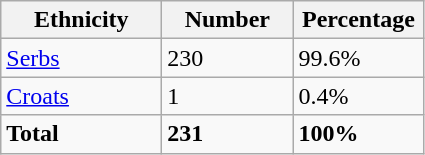<table class="wikitable">
<tr>
<th width="100px">Ethnicity</th>
<th width="80px">Number</th>
<th width="80px">Percentage</th>
</tr>
<tr>
<td><a href='#'>Serbs</a></td>
<td>230</td>
<td>99.6%</td>
</tr>
<tr>
<td><a href='#'>Croats</a></td>
<td>1</td>
<td>0.4%</td>
</tr>
<tr>
<td><strong>Total</strong></td>
<td><strong>231</strong></td>
<td><strong>100%</strong></td>
</tr>
</table>
